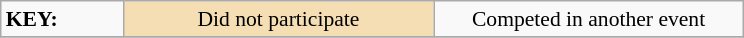<table class="wikitable" style="font-size:90%; position:relative;">
<tr>
<td width=75><strong>KEY:</strong></td>
<td width=200 bgcolor="wheat" align=center>Did not participate</td>
<td align=center width=200>Competed in another event</td>
</tr>
<tr>
</tr>
</table>
